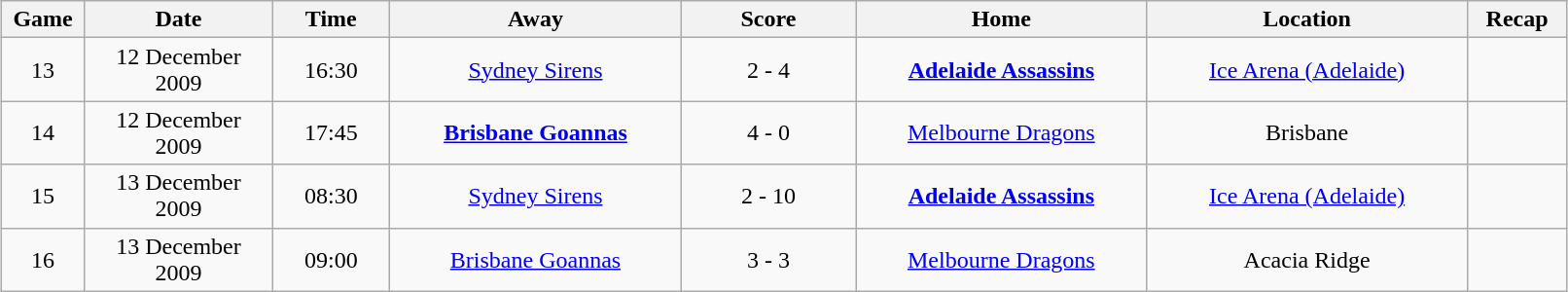<table class="wikitable" width="85%" style="margin: 1em auto 1em auto">
<tr>
<th width="1%">Game</th>
<th width="6%">Date</th>
<th width="4%">Time</th>
<th width="10%">Away</th>
<th width="6%">Score</th>
<th width="10%">Home</th>
<th width="11%">Location</th>
<th width="2%">Recap</th>
</tr>
<tr align="center">
<td>13</td>
<td>12 December 2009</td>
<td>16:30</td>
<td><a href='#'>Sydney Sirens</a></td>
<td>2 - 4</td>
<td><strong><a href='#'>Adelaide Assassins</a></strong></td>
<td><a href='#'>Ice Arena (Adelaide)</a></td>
<td></td>
</tr>
<tr align="center">
<td>14</td>
<td>12 December 2009</td>
<td>17:45</td>
<td><strong><a href='#'>Brisbane Goannas</a></strong></td>
<td>4 - 0</td>
<td><a href='#'>Melbourne Dragons</a></td>
<td>Brisbane</td>
<td></td>
</tr>
<tr align="center">
<td>15</td>
<td>13 December 2009</td>
<td>08:30</td>
<td><a href='#'>Sydney Sirens</a></td>
<td>2 - 10</td>
<td><strong><a href='#'>Adelaide Assassins</a></strong></td>
<td><a href='#'>Ice Arena (Adelaide)</a></td>
<td></td>
</tr>
<tr align="center">
<td>16</td>
<td>13 December 2009</td>
<td>09:00</td>
<td><a href='#'>Brisbane Goannas</a></td>
<td>3 - 3</td>
<td><a href='#'>Melbourne Dragons</a></td>
<td>Acacia Ridge</td>
<td></td>
</tr>
</table>
